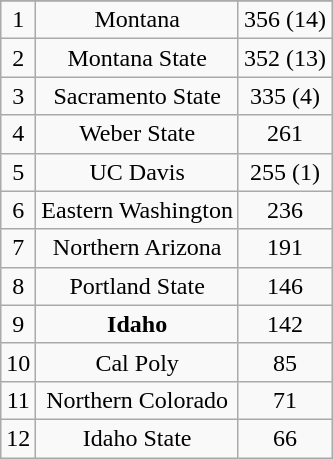<table class="wikitable" style="display: inline-table;">
<tr align="center">
</tr>
<tr align="center">
<td>1</td>
<td>Montana</td>
<td>356 (14)</td>
</tr>
<tr align="center">
<td>2</td>
<td>Montana State</td>
<td>352 (13)</td>
</tr>
<tr align="center">
<td>3</td>
<td>Sacramento State</td>
<td>335 (4)</td>
</tr>
<tr align="center">
<td>4</td>
<td>Weber State</td>
<td>261</td>
</tr>
<tr align="center">
<td>5</td>
<td>UC Davis</td>
<td>255 (1)</td>
</tr>
<tr align="center">
<td>6</td>
<td>Eastern Washington</td>
<td>236</td>
</tr>
<tr align="center">
<td>7</td>
<td>Northern Arizona</td>
<td>191</td>
</tr>
<tr align="center">
<td>8</td>
<td>Portland State</td>
<td>146</td>
</tr>
<tr align="center">
<td>9</td>
<td><strong>Idaho</strong></td>
<td>142</td>
</tr>
<tr align="center">
<td>10</td>
<td>Cal Poly</td>
<td>85</td>
</tr>
<tr align="center">
<td>11</td>
<td>Northern Colorado</td>
<td>71</td>
</tr>
<tr align="center">
<td>12</td>
<td>Idaho State</td>
<td>66</td>
</tr>
</table>
